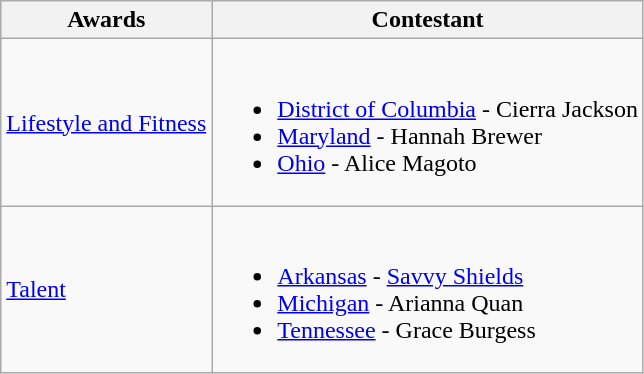<table class="wikitable">
<tr>
<th>Awards</th>
<th>Contestant</th>
</tr>
<tr>
<td><a href='#'>Lifestyle and Fitness</a></td>
<td><br><ul><li><a href='#'>District of Columbia</a> - Cierra Jackson</li><li><a href='#'>Maryland</a> - Hannah Brewer</li><li><a href='#'>Ohio</a> - Alice Magoto</li></ul></td>
</tr>
<tr>
<td><a href='#'>Talent</a></td>
<td><br><ul><li><a href='#'>Arkansas</a> - <a href='#'>Savvy Shields</a></li><li><a href='#'>Michigan</a> - Arianna Quan</li><li><a href='#'>Tennessee</a> - Grace Burgess</li></ul></td>
</tr>
</table>
